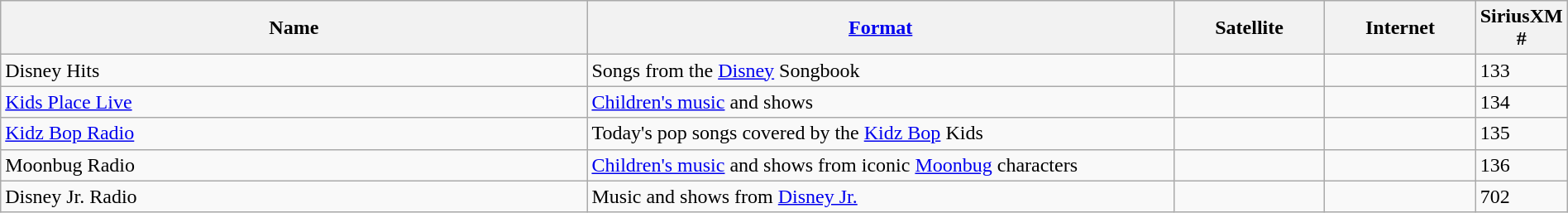<table class="wikitable sortable" style="width:100%;">
<tr>
<th width="40%">Name</th>
<th width="40%"><a href='#'>Format</a></th>
<th width="10%">Satellite</th>
<th width="10%">Internet</th>
<th width="10%">SiriusXM #</th>
</tr>
<tr>
<td>Disney Hits</td>
<td>Songs from the <a href='#'>Disney</a> Songbook</td>
<td></td>
<td></td>
<td>133</td>
</tr>
<tr>
<td><a href='#'>Kids Place Live</a></td>
<td><a href='#'>Children's music</a> and shows</td>
<td></td>
<td></td>
<td>134</td>
</tr>
<tr>
<td><a href='#'>Kidz Bop Radio</a></td>
<td>Today's pop songs covered by the <a href='#'>Kidz Bop</a> Kids</td>
<td></td>
<td></td>
<td>135</td>
</tr>
<tr>
<td>Moonbug Radio</td>
<td><a href='#'>Children's music</a> and shows from iconic <a href='#'>Moonbug</a> characters</td>
<td></td>
<td></td>
<td>136</td>
</tr>
<tr>
<td>Disney Jr. Radio</td>
<td>Music and shows from <a href='#'>Disney Jr.</a></td>
<td></td>
<td></td>
<td>702</td>
</tr>
</table>
